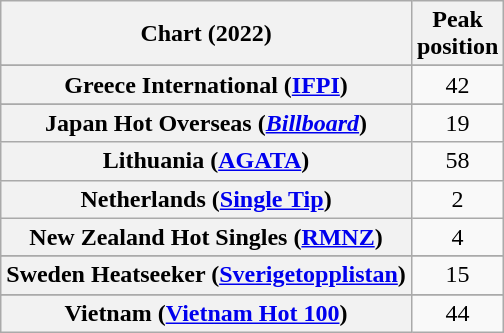<table class="wikitable sortable plainrowheaders" style="text-align:center">
<tr>
<th scope="col">Chart (2022)</th>
<th scope="col">Peak<br>position</th>
</tr>
<tr>
</tr>
<tr>
</tr>
<tr>
</tr>
<tr>
</tr>
<tr>
</tr>
<tr>
</tr>
<tr>
</tr>
<tr>
<th scope="row">Greece International (<a href='#'>IFPI</a>)</th>
<td>42</td>
</tr>
<tr>
</tr>
<tr>
<th scope="row">Japan Hot Overseas (<em><a href='#'>Billboard</a></em>)</th>
<td>19</td>
</tr>
<tr>
<th scope="row">Lithuania (<a href='#'>AGATA</a>)</th>
<td>58</td>
</tr>
<tr>
<th scope="row">Netherlands (<a href='#'>Single Tip</a>)</th>
<td>2</td>
</tr>
<tr>
<th scope="row">New Zealand Hot Singles (<a href='#'>RMNZ</a>)</th>
<td>4</td>
</tr>
<tr>
</tr>
<tr>
</tr>
<tr>
<th scope="row">Sweden Heatseeker (<a href='#'>Sverigetopplistan</a>)</th>
<td>15</td>
</tr>
<tr>
</tr>
<tr>
</tr>
<tr>
</tr>
<tr>
</tr>
<tr>
</tr>
<tr>
<th scope="row">Vietnam (<a href='#'>Vietnam Hot 100</a>)</th>
<td>44</td>
</tr>
</table>
